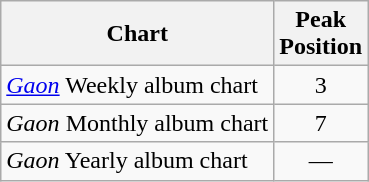<table class="wikitable sortable">
<tr>
<th>Chart</th>
<th>Peak<br>Position</th>
</tr>
<tr>
<td><em><a href='#'>Gaon</a></em> Weekly album chart</td>
<td align="center">3</td>
</tr>
<tr>
<td><em>Gaon</em> Monthly album chart</td>
<td align="center">7</td>
</tr>
<tr>
<td><em>Gaon</em> Yearly album chart</td>
<td align="center">—</td>
</tr>
</table>
